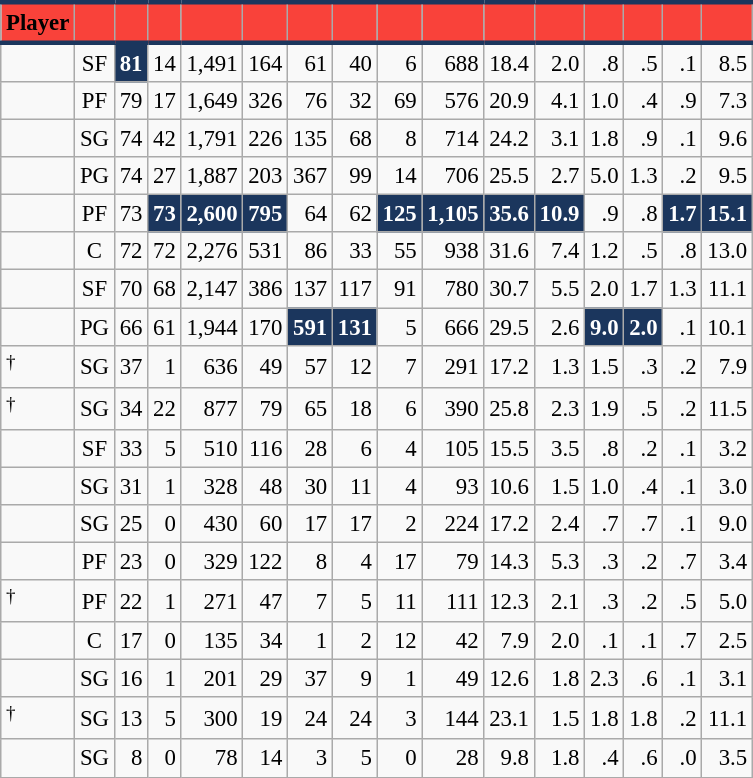<table class="wikitable sortable" style="font-size: 95%; text-align:right;">
<tr>
<th style="background:#F9423A; color:#010101; border-top:#1B365D 3px solid; border-bottom:#1B365D 3px solid;">Player</th>
<th style="background:#F9423A; color:#010101; border-top:#1B365D 3px solid; border-bottom:#1B365D 3px solid;"></th>
<th style="background:#F9423A; color:#010101; border-top:#1B365D 3px solid; border-bottom:#1B365D 3px solid;"></th>
<th style="background:#F9423A; color:#010101; border-top:#1B365D 3px solid; border-bottom:#1B365D 3px solid;"></th>
<th style="background:#F9423A; color:#010101; border-top:#1B365D 3px solid; border-bottom:#1B365D 3px solid;"></th>
<th style="background:#F9423A; color:#010101; border-top:#1B365D 3px solid; border-bottom:#1B365D 3px solid;"></th>
<th style="background:#F9423A; color:#010101; border-top:#1B365D 3px solid; border-bottom:#1B365D 3px solid;"></th>
<th style="background:#F9423A; color:#010101; border-top:#1B365D 3px solid; border-bottom:#1B365D 3px solid;"></th>
<th style="background:#F9423A; color:#010101; border-top:#1B365D 3px solid; border-bottom:#1B365D 3px solid;"></th>
<th style="background:#F9423A; color:#010101; border-top:#1B365D 3px solid; border-bottom:#1B365D 3px solid;"></th>
<th style="background:#F9423A; color:#010101; border-top:#1B365D 3px solid; border-bottom:#1B365D 3px solid;"></th>
<th style="background:#F9423A; color:#010101; border-top:#1B365D 3px solid; border-bottom:#1B365D 3px solid;"></th>
<th style="background:#F9423A; color:#010101; border-top:#1B365D 3px solid; border-bottom:#1B365D 3px solid;"></th>
<th style="background:#F9423A; color:#010101; border-top:#1B365D 3px solid; border-bottom:#1B365D 3px solid;"></th>
<th style="background:#F9423A; color:#010101; border-top:#1B365D 3px solid; border-bottom:#1B365D 3px solid;"></th>
<th style="background:#F9423A; color:#010101; border-top:#1B365D 3px solid; border-bottom:#1B365D 3px solid;"></th>
</tr>
<tr>
<td style="text-align:left;"></td>
<td style="text-align:center;">SF</td>
<td style="background:#1B365D; color:#FFFFFF;"><strong>81</strong></td>
<td>14</td>
<td>1,491</td>
<td>164</td>
<td>61</td>
<td>40</td>
<td>6</td>
<td>688</td>
<td>18.4</td>
<td>2.0</td>
<td>.8</td>
<td>.5</td>
<td>.1</td>
<td>8.5</td>
</tr>
<tr>
<td style="text-align:left;"></td>
<td style="text-align:center;">PF</td>
<td>79</td>
<td>17</td>
<td>1,649</td>
<td>326</td>
<td>76</td>
<td>32</td>
<td>69</td>
<td>576</td>
<td>20.9</td>
<td>4.1</td>
<td>1.0</td>
<td>.4</td>
<td>.9</td>
<td>7.3</td>
</tr>
<tr>
<td style="text-align:left;"></td>
<td style="text-align:center;">SG</td>
<td>74</td>
<td>42</td>
<td>1,791</td>
<td>226</td>
<td>135</td>
<td>68</td>
<td>8</td>
<td>714</td>
<td>24.2</td>
<td>3.1</td>
<td>1.8</td>
<td>.9</td>
<td>.1</td>
<td>9.6</td>
</tr>
<tr>
<td style="text-align:left;"></td>
<td style="text-align:center;">PG</td>
<td>74</td>
<td>27</td>
<td>1,887</td>
<td>203</td>
<td>367</td>
<td>99</td>
<td>14</td>
<td>706</td>
<td>25.5</td>
<td>2.7</td>
<td>5.0</td>
<td>1.3</td>
<td>.2</td>
<td>9.5</td>
</tr>
<tr>
<td style="text-align:left;"></td>
<td style="text-align:center;">PF</td>
<td>73</td>
<td style="background:#1B365D; color:#FFFFFF;"><strong>73</strong></td>
<td style="background:#1B365D; color:#FFFFFF;"><strong>2,600</strong></td>
<td style="background:#1B365D; color:#FFFFFF;"><strong>795</strong></td>
<td>64</td>
<td>62</td>
<td style="background:#1B365D; color:#FFFFFF;"><strong>125</strong></td>
<td style="background:#1B365D; color:#FFFFFF;"><strong>1,105</strong></td>
<td style="background:#1B365D; color:#FFFFFF;"><strong>35.6</strong></td>
<td style="background:#1B365D; color:#FFFFFF;"><strong>10.9</strong></td>
<td>.9</td>
<td>.8</td>
<td style="background:#1B365D; color:#FFFFFF;"><strong>1.7</strong></td>
<td style="background:#1B365D; color:#FFFFFF;"><strong>15.1</strong></td>
</tr>
<tr>
<td style="text-align:left;"></td>
<td style="text-align:center;">C</td>
<td>72</td>
<td>72</td>
<td>2,276</td>
<td>531</td>
<td>86</td>
<td>33</td>
<td>55</td>
<td>938</td>
<td>31.6</td>
<td>7.4</td>
<td>1.2</td>
<td>.5</td>
<td>.8</td>
<td>13.0</td>
</tr>
<tr>
<td style="text-align:left;"></td>
<td style="text-align:center;">SF</td>
<td>70</td>
<td>68</td>
<td>2,147</td>
<td>386</td>
<td>137</td>
<td>117</td>
<td>91</td>
<td>780</td>
<td>30.7</td>
<td>5.5</td>
<td>2.0</td>
<td>1.7</td>
<td>1.3</td>
<td>11.1</td>
</tr>
<tr>
<td style="text-align:left;"></td>
<td style="text-align:center;">PG</td>
<td>66</td>
<td>61</td>
<td>1,944</td>
<td>170</td>
<td style="background:#1B365D; color:#FFFFFF;"><strong>591</strong></td>
<td style="background:#1B365D; color:#FFFFFF;"><strong>131</strong></td>
<td>5</td>
<td>666</td>
<td>29.5</td>
<td>2.6</td>
<td style="background:#1B365D; color:#FFFFFF;"><strong>9.0</strong></td>
<td style="background:#1B365D; color:#FFFFFF;"><strong>2.0</strong></td>
<td>.1</td>
<td>10.1</td>
</tr>
<tr>
<td style="text-align:left;"><sup>†</sup></td>
<td style="text-align:center;">SG</td>
<td>37</td>
<td>1</td>
<td>636</td>
<td>49</td>
<td>57</td>
<td>12</td>
<td>7</td>
<td>291</td>
<td>17.2</td>
<td>1.3</td>
<td>1.5</td>
<td>.3</td>
<td>.2</td>
<td>7.9</td>
</tr>
<tr>
<td style="text-align:left;"><sup>†</sup></td>
<td style="text-align:center;">SG</td>
<td>34</td>
<td>22</td>
<td>877</td>
<td>79</td>
<td>65</td>
<td>18</td>
<td>6</td>
<td>390</td>
<td>25.8</td>
<td>2.3</td>
<td>1.9</td>
<td>.5</td>
<td>.2</td>
<td>11.5</td>
</tr>
<tr>
<td style="text-align:left;"></td>
<td style="text-align:center;">SF</td>
<td>33</td>
<td>5</td>
<td>510</td>
<td>116</td>
<td>28</td>
<td>6</td>
<td>4</td>
<td>105</td>
<td>15.5</td>
<td>3.5</td>
<td>.8</td>
<td>.2</td>
<td>.1</td>
<td>3.2</td>
</tr>
<tr>
<td style="text-align:left;"></td>
<td style="text-align:center;">SG</td>
<td>31</td>
<td>1</td>
<td>328</td>
<td>48</td>
<td>30</td>
<td>11</td>
<td>4</td>
<td>93</td>
<td>10.6</td>
<td>1.5</td>
<td>1.0</td>
<td>.4</td>
<td>.1</td>
<td>3.0</td>
</tr>
<tr>
<td style="text-align:left;"></td>
<td style="text-align:center;">SG</td>
<td>25</td>
<td>0</td>
<td>430</td>
<td>60</td>
<td>17</td>
<td>17</td>
<td>2</td>
<td>224</td>
<td>17.2</td>
<td>2.4</td>
<td>.7</td>
<td>.7</td>
<td>.1</td>
<td>9.0</td>
</tr>
<tr>
<td style="text-align:left;"></td>
<td style="text-align:center;">PF</td>
<td>23</td>
<td>0</td>
<td>329</td>
<td>122</td>
<td>8</td>
<td>4</td>
<td>17</td>
<td>79</td>
<td>14.3</td>
<td>5.3</td>
<td>.3</td>
<td>.2</td>
<td>.7</td>
<td>3.4</td>
</tr>
<tr>
<td style="text-align:left;"><sup>†</sup></td>
<td style="text-align:center;">PF</td>
<td>22</td>
<td>1</td>
<td>271</td>
<td>47</td>
<td>7</td>
<td>5</td>
<td>11</td>
<td>111</td>
<td>12.3</td>
<td>2.1</td>
<td>.3</td>
<td>.2</td>
<td>.5</td>
<td>5.0</td>
</tr>
<tr>
<td style="text-align:left;"></td>
<td style="text-align:center;">C</td>
<td>17</td>
<td>0</td>
<td>135</td>
<td>34</td>
<td>1</td>
<td>2</td>
<td>12</td>
<td>42</td>
<td>7.9</td>
<td>2.0</td>
<td>.1</td>
<td>.1</td>
<td>.7</td>
<td>2.5</td>
</tr>
<tr>
<td style="text-align:left;"></td>
<td style="text-align:center;">SG</td>
<td>16</td>
<td>1</td>
<td>201</td>
<td>29</td>
<td>37</td>
<td>9</td>
<td>1</td>
<td>49</td>
<td>12.6</td>
<td>1.8</td>
<td>2.3</td>
<td>.6</td>
<td>.1</td>
<td>3.1</td>
</tr>
<tr>
<td style="text-align:left;"><sup>†</sup></td>
<td style="text-align:center;">SG</td>
<td>13</td>
<td>5</td>
<td>300</td>
<td>19</td>
<td>24</td>
<td>24</td>
<td>3</td>
<td>144</td>
<td>23.1</td>
<td>1.5</td>
<td>1.8</td>
<td>1.8</td>
<td>.2</td>
<td>11.1</td>
</tr>
<tr>
<td style="text-align:left;"></td>
<td style="text-align:center;">SG</td>
<td>8</td>
<td>0</td>
<td>78</td>
<td>14</td>
<td>3</td>
<td>5</td>
<td>0</td>
<td>28</td>
<td>9.8</td>
<td>1.8</td>
<td>.4</td>
<td>.6</td>
<td>.0</td>
<td>3.5</td>
</tr>
</table>
